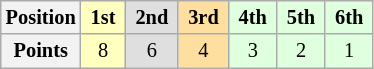<table class="wikitable" style="font-size:85%; text-align:center">
<tr>
<th>Position</th>
<td style="background:#ffffbf;"> <strong>1st</strong> </td>
<td style="background:#dfdfdf;"> <strong>2nd</strong> </td>
<td style="background:#ffdf9f;"> <strong>3rd</strong> </td>
<td style="background:#dfffdf;"> <strong>4th</strong> </td>
<td style="background:#dfffdf;"> <strong>5th</strong> </td>
<td style="background:#dfffdf;"> <strong>6th</strong> </td>
</tr>
<tr>
<th>Points</th>
<td style="background:#ffffbf;">8</td>
<td style="background:#dfdfdf;">6</td>
<td style="background:#ffdf9f;">4</td>
<td style="background:#dfffdf;">3</td>
<td style="background:#dfffdf;">2</td>
<td style="background:#dfffdf;">1</td>
</tr>
</table>
